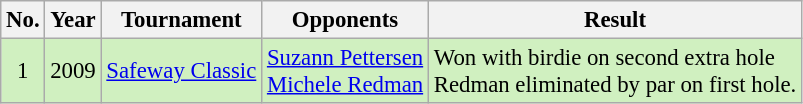<table class="wikitable" style="font-size:95%;">
<tr>
<th>No.</th>
<th>Year</th>
<th>Tournament</th>
<th>Opponents</th>
<th>Result</th>
</tr>
<tr style="background:#D0F0C0;">
<td align=center>1</td>
<td>2009</td>
<td><a href='#'>Safeway Classic</a></td>
<td> <a href='#'>Suzann Pettersen</a><br> <a href='#'>Michele Redman</a></td>
<td>Won with birdie on second extra hole<br>Redman eliminated by par on first hole.</td>
</tr>
</table>
